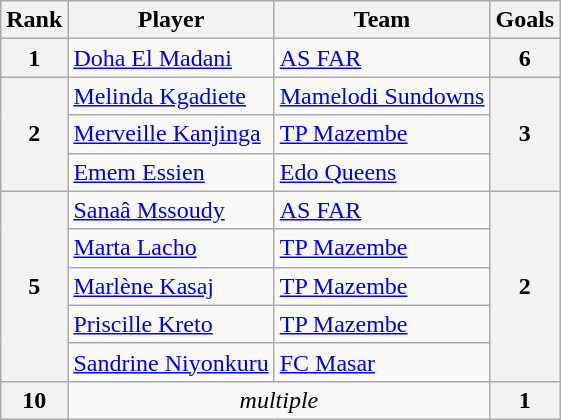<table class="wikitable" style="text-align:center">
<tr>
<th>Rank</th>
<th>Player</th>
<th>Team</th>
<th>Goals</th>
</tr>
<tr>
<th rowspan=1>1</th>
<td align=left> <a href='#'>Doha El Madani</a></td>
<td align=left> <a href='#'>AS FAR</a></td>
<th rowspan=1>6</th>
</tr>
<tr>
<th rowspan=3>2</th>
<td align=left> <a href='#'>Melinda Kgadiete</a></td>
<td align=left> <a href='#'>Mamelodi Sundowns</a></td>
<th rowspan=3>3</th>
</tr>
<tr>
<td align=left> <a href='#'>Merveille Kanjinga</a></td>
<td align=left> <a href='#'>TP Mazembe</a></td>
</tr>
<tr>
<td align=left> <a href='#'>Emem Essien</a></td>
<td align=left> <a href='#'>Edo Queens</a></td>
</tr>
<tr>
<th rowspan=5>5</th>
<td align=left> <a href='#'>Sanaâ Mssoudy</a></td>
<td align=left> <a href='#'>AS FAR</a></td>
<th rowspan=5>2</th>
</tr>
<tr>
<td align=left> <a href='#'>Marta Lacho</a></td>
<td align=left> <a href='#'>TP Mazembe</a></td>
</tr>
<tr>
<td align=left> <a href='#'>Marlène Kasaj</a></td>
<td align=left> <a href='#'>TP Mazembe</a></td>
</tr>
<tr>
<td align=left> <a href='#'>Priscille Kreto</a></td>
<td align=left> <a href='#'>TP Mazembe</a></td>
</tr>
<tr>
<td align=left> <a href='#'>Sandrine Niyonkuru</a></td>
<td align=left> <a href='#'>FC Masar</a></td>
</tr>
<tr>
<th>10</th>
<td colspan=2><em>multiple</em></td>
<th>1</th>
</tr>
</table>
